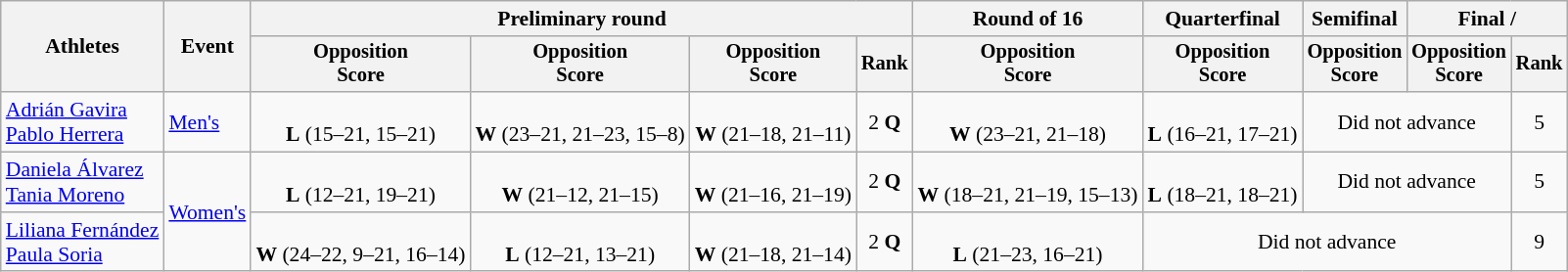<table class=wikitable style=font-size:90%;text-align:center>
<tr>
<th rowspan=2>Athletes</th>
<th rowspan=2>Event</th>
<th colspan=4>Preliminary round</th>
<th>Round of 16</th>
<th>Quarterfinal</th>
<th>Semifinal</th>
<th colspan=2>Final / </th>
</tr>
<tr style=font-size:95%>
<th>Opposition<br>Score</th>
<th>Opposition<br>Score</th>
<th>Opposition<br>Score</th>
<th>Rank</th>
<th>Opposition<br>Score</th>
<th>Opposition<br>Score</th>
<th>Opposition<br>Score</th>
<th>Opposition<br>Score</th>
<th>Rank</th>
</tr>
<tr>
<td align=left><a href='#'>Adrián Gavira</a><br><a href='#'>Pablo Herrera</a></td>
<td align=left><a href='#'>Men's</a></td>
<td><br><strong>L</strong> (15–21, 15–21)</td>
<td><br><strong>W</strong> (23–21, 21–23, 15–8)</td>
<td><br><strong>W</strong> (21–18, 21–11)</td>
<td>2 <strong>Q</strong></td>
<td><br><strong>W</strong> (23–21, 21–18)</td>
<td><br><strong>L</strong> (16–21, 17–21)</td>
<td colspan=2>Did not advance</td>
<td>5</td>
</tr>
<tr>
<td align=left><a href='#'>Daniela Álvarez</a><br><a href='#'>Tania Moreno</a></td>
<td align=left rowspan=2><a href='#'>Women's</a></td>
<td><br><strong>L</strong> (12–21, 19–21)</td>
<td><br><strong>W</strong> (21–12, 21–15)</td>
<td><br><strong>W</strong> (21–16, 21–19)</td>
<td>2 <strong>Q</strong></td>
<td><br><strong>W</strong> (18–21, 21–19, 15–13)</td>
<td><br><strong>L</strong> (18–21, 18–21)</td>
<td colspan=2>Did not advance</td>
<td>5</td>
</tr>
<tr>
<td align=left><a href='#'>Liliana Fernández</a><br><a href='#'>Paula Soria</a></td>
<td><br><strong>W</strong> (24–22, 9–21, 16–14)</td>
<td><br><strong>L</strong> (12–21, 13–21)</td>
<td><br><strong>W</strong> (21–18, 21–14)</td>
<td>2 <strong>Q</strong></td>
<td><br><strong>L</strong> (21–23, 16–21)</td>
<td colspan=3>Did not advance</td>
<td>9</td>
</tr>
</table>
